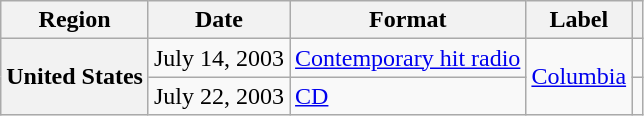<table class="wikitable plainrowheaders">
<tr>
<th scope="col">Region</th>
<th scope="col">Date</th>
<th scope="col">Format</th>
<th scope="col">Label</th>
<th scope="col"></th>
</tr>
<tr>
<th scope="row" rowspan="2">United States</th>
<td>July 14, 2003</td>
<td><a href='#'>Contemporary hit radio</a></td>
<td rowspan="2"><a href='#'>Columbia</a></td>
<td></td>
</tr>
<tr>
<td>July 22, 2003</td>
<td><a href='#'>CD</a></td>
<td></td>
</tr>
</table>
